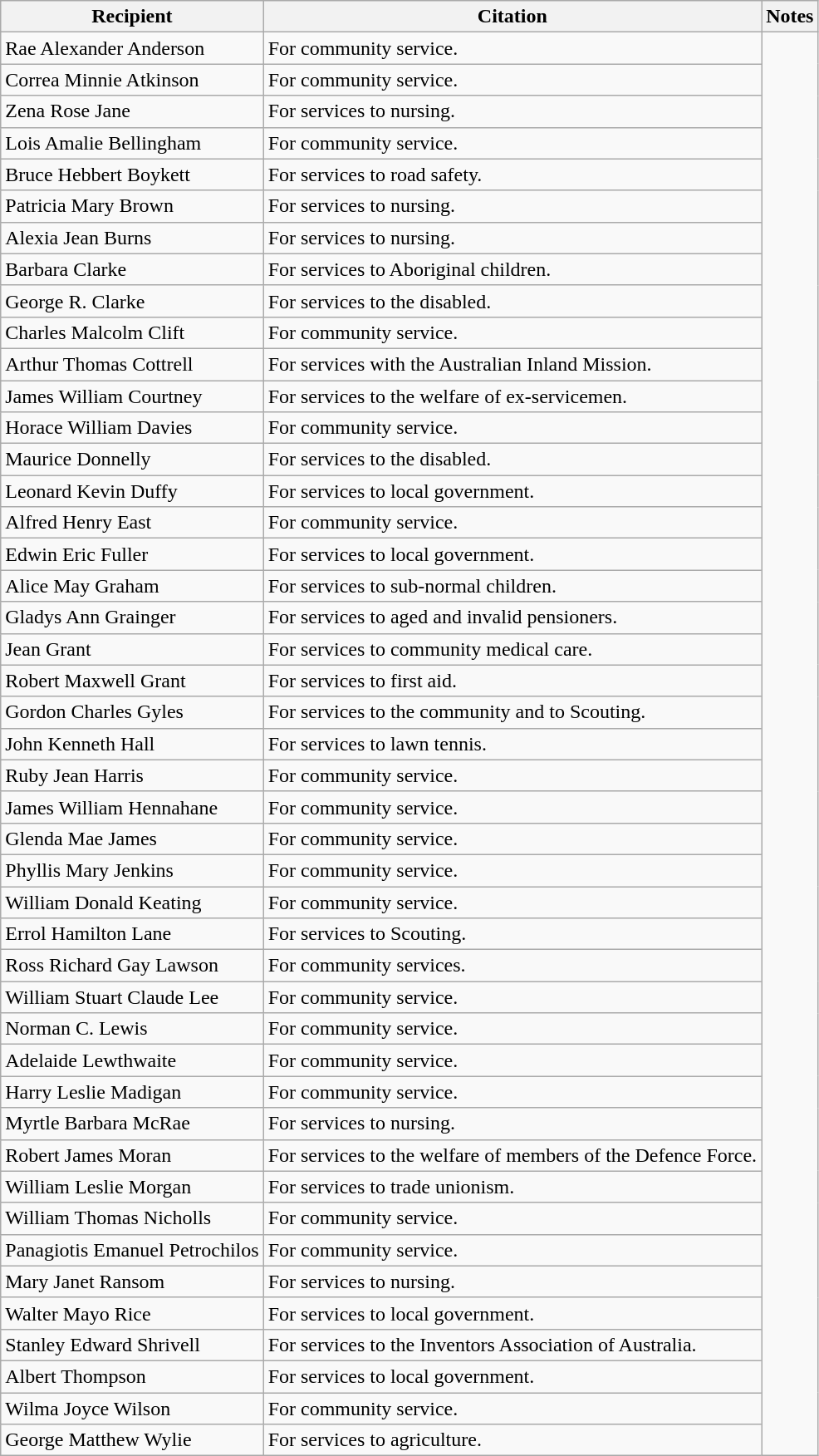<table class=wikitable>
<tr>
<th>Recipient</th>
<th>Citation</th>
<th>Notes</th>
</tr>
<tr>
<td>Rae Alexander Anderson</td>
<td>For community service.</td>
<td rowspan=45></td>
</tr>
<tr>
<td>Correa Minnie Atkinson</td>
<td>For community service.</td>
</tr>
<tr>
<td>Zena Rose Jane</td>
<td>For services to nursing.</td>
</tr>
<tr>
<td>Lois Amalie Bellingham</td>
<td>For community service.</td>
</tr>
<tr>
<td>Bruce Hebbert Boykett</td>
<td>For services to road safety.</td>
</tr>
<tr>
<td>Patricia Mary Brown</td>
<td>For services to nursing.</td>
</tr>
<tr>
<td> Alexia Jean Burns</td>
<td>For services to nursing.</td>
</tr>
<tr>
<td>Barbara Clarke</td>
<td>For services to Aboriginal children.</td>
</tr>
<tr>
<td>George R. Clarke</td>
<td>For services to the disabled.</td>
</tr>
<tr>
<td>Charles Malcolm Clift</td>
<td>For community service.</td>
</tr>
<tr>
<td> Arthur Thomas Cottrell</td>
<td>For services with the Australian Inland Mission.</td>
</tr>
<tr>
<td>James William Courtney</td>
<td>For services to the welfare of ex-servicemen.</td>
</tr>
<tr>
<td>Horace William Davies</td>
<td>For community service.</td>
</tr>
<tr>
<td>Maurice Donnelly</td>
<td>For services to the disabled.</td>
</tr>
<tr>
<td>Leonard Kevin Duffy</td>
<td>For services to local government.</td>
</tr>
<tr>
<td>Alfred Henry East</td>
<td>For community service.</td>
</tr>
<tr>
<td>Edwin Eric Fuller</td>
<td>For services to local government.</td>
</tr>
<tr>
<td>Alice May Graham</td>
<td>For services to sub-normal children.</td>
</tr>
<tr>
<td>Gladys Ann Grainger</td>
<td>For services to aged and invalid pensioners.</td>
</tr>
<tr>
<td> Jean Grant</td>
<td>For services to community medical care.</td>
</tr>
<tr>
<td>Robert Maxwell Grant</td>
<td>For services to first aid.</td>
</tr>
<tr>
<td>Gordon Charles Gyles</td>
<td>For services to the community and to Scouting.</td>
</tr>
<tr>
<td>John Kenneth Hall</td>
<td>For services to lawn tennis.</td>
</tr>
<tr>
<td>Ruby Jean Harris</td>
<td>For community service.</td>
</tr>
<tr>
<td>James William Hennahane</td>
<td>For community service.</td>
</tr>
<tr>
<td>Glenda Mae James</td>
<td>For community service.</td>
</tr>
<tr>
<td>Phyllis Mary Jenkins</td>
<td>For community service.</td>
</tr>
<tr>
<td>William Donald Keating</td>
<td>For community service.</td>
</tr>
<tr>
<td>Errol Hamilton Lane</td>
<td>For services to Scouting.</td>
</tr>
<tr>
<td>Ross Richard Gay Lawson</td>
<td>For community services.</td>
</tr>
<tr>
<td>William Stuart Claude Lee</td>
<td>For community service.</td>
</tr>
<tr>
<td>Norman C. Lewis</td>
<td>For community service.</td>
</tr>
<tr>
<td>Adelaide Lewthwaite</td>
<td>For community service.</td>
</tr>
<tr>
<td>Harry Leslie Madigan</td>
<td>For community service.</td>
</tr>
<tr>
<td>Myrtle Barbara McRae</td>
<td>For services to nursing.</td>
</tr>
<tr>
<td>Robert James Moran</td>
<td>For services to the welfare of members of the Defence Force.</td>
</tr>
<tr>
<td>William Leslie Morgan</td>
<td>For services to trade unionism.</td>
</tr>
<tr>
<td>William Thomas Nicholls</td>
<td>For community service.</td>
</tr>
<tr>
<td> Panagiotis Emanuel Petrochilos</td>
<td>For community service.</td>
</tr>
<tr>
<td>Mary Janet Ransom</td>
<td>For services to nursing.</td>
</tr>
<tr>
<td> Walter Mayo Rice</td>
<td>For services to local government.</td>
</tr>
<tr>
<td>Stanley Edward Shrivell</td>
<td>For services to the Inventors Association of Australia.</td>
</tr>
<tr>
<td>Albert Thompson</td>
<td>For services to local government.</td>
</tr>
<tr>
<td>Wilma Joyce Wilson</td>
<td>For community service.</td>
</tr>
<tr>
<td>George Matthew Wylie</td>
<td>For services to agriculture.</td>
</tr>
</table>
